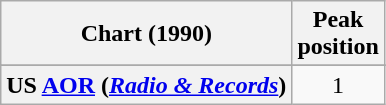<table class="wikitable sortable plainrowheaders">
<tr>
<th>Chart (1990)</th>
<th>Peak<br>position</th>
</tr>
<tr>
</tr>
<tr>
</tr>
<tr>
<th scope="row">US <a href='#'>AOR</a> (<em><a href='#'>Radio & Records</a></em>)</th>
<td align="center">1</td>
</tr>
</table>
